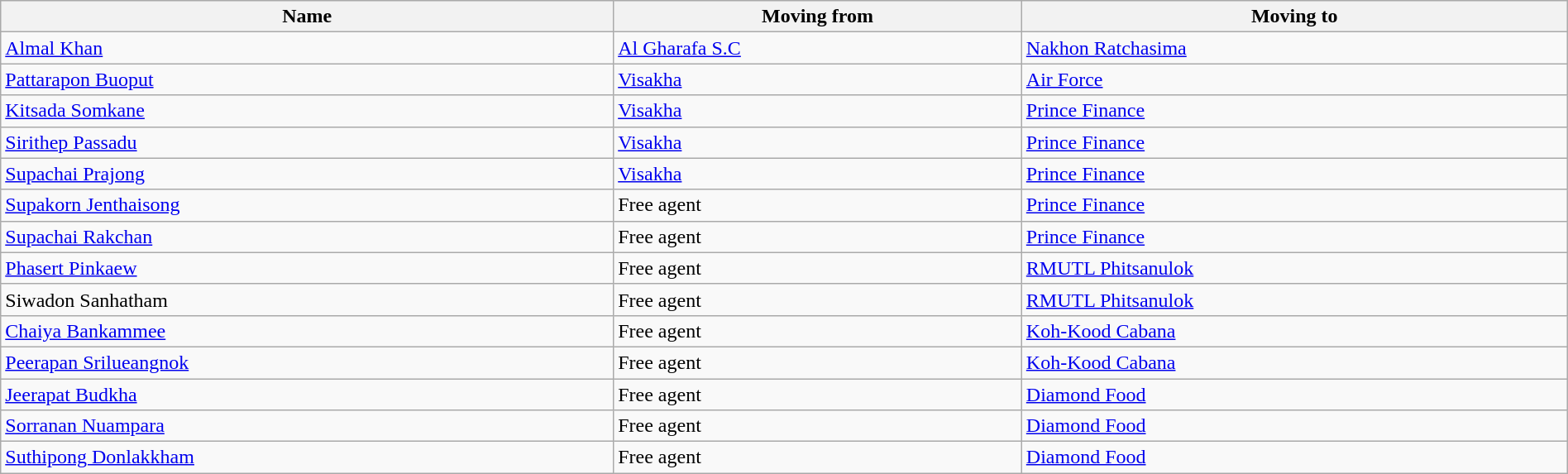<table class="wikitable sortable" style="width:100%; font-size:100%; ">
<tr>
<th>Name</th>
<th>Moving from</th>
<th>Moving to</th>
</tr>
<tr>
<td> <a href='#'>Almal Khan</a></td>
<td> <a href='#'>Al Gharafa S.C</a></td>
<td>  <a href='#'>Nakhon Ratchasima</a></td>
</tr>
<tr>
<td> <a href='#'>Pattarapon Buoput</a></td>
<td> <a href='#'>Visakha</a></td>
<td> <a href='#'>Air Force</a></td>
</tr>
<tr>
<td> <a href='#'>Kitsada Somkane</a></td>
<td> <a href='#'>Visakha</a></td>
<td> <a href='#'>Prince Finance</a></td>
</tr>
<tr>
<td> <a href='#'>Sirithep Passadu</a></td>
<td> <a href='#'>Visakha</a></td>
<td> <a href='#'>Prince Finance</a></td>
</tr>
<tr>
<td> <a href='#'>Supachai Prajong</a></td>
<td> <a href='#'>Visakha</a></td>
<td> <a href='#'>Prince Finance</a></td>
</tr>
<tr>
<td> <a href='#'>Supakorn Jenthaisong</a></td>
<td>Free agent</td>
<td> <a href='#'>Prince Finance</a></td>
</tr>
<tr>
<td> <a href='#'>Supachai Rakchan</a></td>
<td>Free agent</td>
<td> <a href='#'>Prince Finance</a></td>
</tr>
<tr>
<td> <a href='#'>Phasert Pinkaew</a></td>
<td>Free agent</td>
<td> <a href='#'>RMUTL Phitsanulok</a></td>
</tr>
<tr>
<td> Siwadon Sanhatham</td>
<td>Free agent</td>
<td> <a href='#'>RMUTL Phitsanulok</a></td>
</tr>
<tr>
<td> <a href='#'>Chaiya Bankammee</a></td>
<td>Free agent</td>
<td> <a href='#'>Koh-Kood Cabana</a></td>
</tr>
<tr>
<td> <a href='#'>Peerapan Srilueangnok</a></td>
<td>Free agent</td>
<td> <a href='#'>Koh-Kood Cabana</a></td>
</tr>
<tr>
<td> <a href='#'>Jeerapat Budkha</a></td>
<td>Free agent</td>
<td> <a href='#'>Diamond Food</a></td>
</tr>
<tr>
<td> <a href='#'>Sorranan Nuampara</a></td>
<td>Free agent</td>
<td> <a href='#'>Diamond Food</a></td>
</tr>
<tr>
<td> <a href='#'>Suthipong Donlakkham</a></td>
<td>Free agent</td>
<td> <a href='#'>Diamond Food</a></td>
</tr>
</table>
